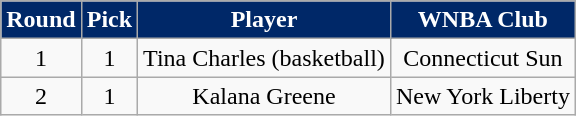<table class="wikitable">
<tr>
<th style="background:#002868;color:#FFFFFF;">Round</th>
<th style="background:#002868;color:#FFFFFF;">Pick</th>
<th style="background:#002868;color:#FFFFFF;">Player</th>
<th style="background:#002868;color:#FFFFFF;">WNBA Club</th>
</tr>
<tr style="text-align: center">
<td>1</td>
<td>1</td>
<td>Tina Charles (basketball)</td>
<td>Connecticut Sun</td>
</tr>
<tr style="text-align: center">
<td>2</td>
<td>1</td>
<td>Kalana Greene</td>
<td>New York Liberty</td>
</tr>
</table>
